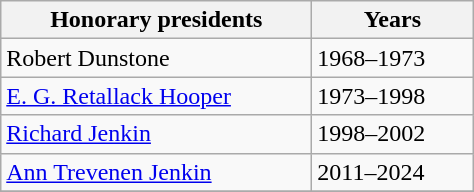<table class="wikitable">
<tr>
<th>Honorary presidents</th>
<th>Years</th>
</tr>
<tr>
<td style="width:200px;">Robert Dunstone</td>
<td style="width:100px;">1968–1973</td>
</tr>
<tr>
<td style="width:200px;"><a href='#'>E. G. Retallack Hooper</a></td>
<td style="width:100px;">1973–1998</td>
</tr>
<tr>
<td style="width:200px;"><a href='#'>Richard Jenkin</a></td>
<td style="width:100px;">1998–2002</td>
</tr>
<tr>
<td style="width:200px;"><a href='#'>Ann Trevenen Jenkin</a></td>
<td style="width:100px;">2011–2024</td>
</tr>
<tr>
</tr>
</table>
